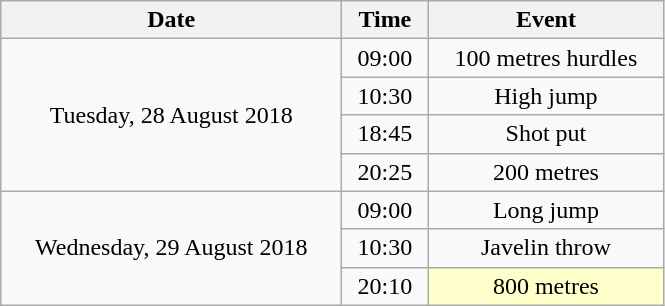<table class = "wikitable" style="text-align:center;">
<tr>
<th width=220>Date</th>
<th width=50>Time</th>
<th width=150>Event</th>
</tr>
<tr>
<td rowspan=4>Tuesday, 28 August 2018</td>
<td>09:00</td>
<td>100 metres hurdles</td>
</tr>
<tr>
<td>10:30</td>
<td>High jump</td>
</tr>
<tr>
<td>18:45</td>
<td>Shot put</td>
</tr>
<tr>
<td>20:25</td>
<td>200 metres</td>
</tr>
<tr>
<td rowspan=3>Wednesday, 29 August 2018</td>
<td>09:00</td>
<td>Long jump</td>
</tr>
<tr>
<td>10:30</td>
<td>Javelin throw</td>
</tr>
<tr>
<td>20:10</td>
<td bgcolor=ffffcc>800 metres</td>
</tr>
</table>
